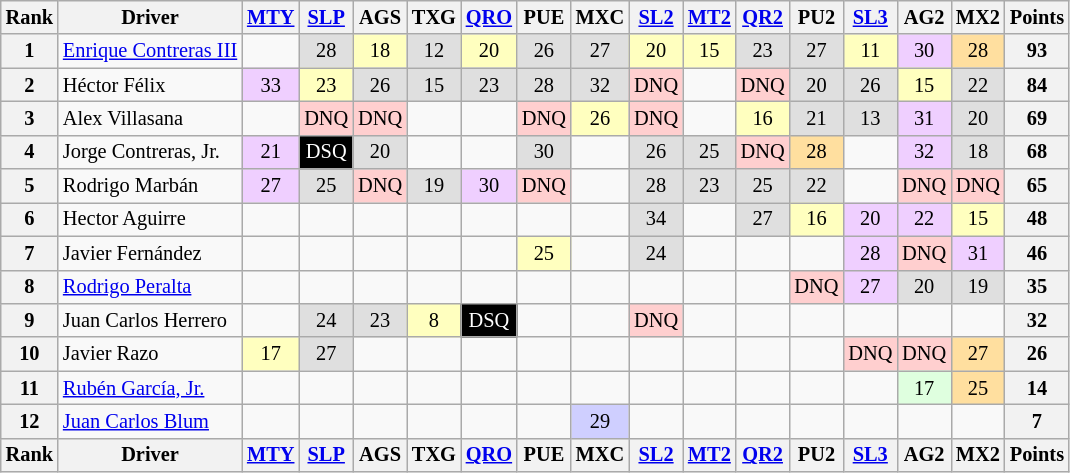<table class="wikitable" style="font-size:85%; text-align:center;">
<tr>
<th>Rank</th>
<th>Driver</th>
<th><a href='#'>MTY</a></th>
<th><a href='#'>SLP</a></th>
<th>AGS</th>
<th>TXG</th>
<th><a href='#'>QRO</a></th>
<th>PUE</th>
<th>MXC</th>
<th><a href='#'>SL2</a></th>
<th><a href='#'>MT2</a></th>
<th><a href='#'>QR2</a></th>
<th>PU2</th>
<th><a href='#'>SL3</a></th>
<th>AG2</th>
<th>MX2</th>
<th>Points</th>
</tr>
<tr>
<th>1</th>
<td align="left"><a href='#'>Enrique Contreras III</a></td>
<td></td>
<td style="background:#DFDFDF;">28</td>
<td style="background:#FFFFBF;">18</td>
<td style="background:#DFDFDF;">12</td>
<td style="background:#FFFFBF;">20</td>
<td style="background:#DFDFDF;">26</td>
<td style="background:#DFDFDF;">27</td>
<td style="background:#FFFFBF;">20</td>
<td style="background:#FFFFBF;">15</td>
<td style="background:#DFDFDF;">23</td>
<td style="background:#DFDFDF;">27</td>
<td style="background:#FFFFBF;">11</td>
<td style="background:#EFCFFF;">30</td>
<td style="background:#FFDF9F;">28</td>
<th>93</th>
</tr>
<tr>
<th>2</th>
<td align="left">Héctor Félix</td>
<td style="background:#EFCFFF;">33</td>
<td style="background:#FFFFBF;">23</td>
<td style="background:#DFDFDF;">26</td>
<td style="background:#DFDFDF;">15</td>
<td style="background:#DFDFDF;">23</td>
<td style="background:#DFDFDF;">28</td>
<td style="background:#DFDFDF;">32</td>
<td style="background:#FFCFCF;">DNQ</td>
<td></td>
<td style="background:#FFCFCF;">DNQ</td>
<td style="background:#DFDFDF;">20</td>
<td style="background:#DFDFDF;">26</td>
<td style="background:#FFFFBF;">15</td>
<td style="background:#DFDFDF;">22</td>
<th>84</th>
</tr>
<tr>
<th>3</th>
<td align="left">Alex Villasana</td>
<td></td>
<td style="background:#FFCFCF;">DNQ</td>
<td style="background:#FFCFCF;">DNQ</td>
<td></td>
<td></td>
<td style="background:#FFCFCF;">DNQ</td>
<td style="background:#FFFFBF;">26</td>
<td style="background:#FFCFCF;">DNQ</td>
<td></td>
<td style="background:#FFFFBF;">16</td>
<td style="background:#DFDFDF;">21</td>
<td style="background:#DFDFDF;">13</td>
<td style="background:#EFCFFF;">31</td>
<td style="background:#DFDFDF;">20</td>
<th>69</th>
</tr>
<tr>
<th>4</th>
<td align="left">Jorge Contreras, Jr.</td>
<td style="background:#EFCFFF;">21</td>
<td style="background:#000000; color:white">DSQ</td>
<td style="background:#DFDFDF;">20</td>
<td></td>
<td></td>
<td style="background:#DFDFDF;">30</td>
<td></td>
<td style="background:#DFDFDF;">26</td>
<td style="background:#DFDFDF;">25</td>
<td style="background:#FFCFCF;">DNQ</td>
<td style="background:#FFDF9F;">28</td>
<td></td>
<td style="background:#EFCFFF;">32</td>
<td style="background:#DFDFDF;">18</td>
<th>68</th>
</tr>
<tr>
<th>5</th>
<td align="left">Rodrigo Marbán</td>
<td style="background:#EFCFFF;">27</td>
<td style="background:#DFDFDF;">25</td>
<td style="background:#FFCFCF;">DNQ</td>
<td style="background:#DFDFDF;">19</td>
<td style="background:#EFCFFF;">30</td>
<td style="background:#FFCFCF;">DNQ</td>
<td></td>
<td style="background:#DFDFDF;">28</td>
<td style="background:#DFDFDF;">23</td>
<td style="background:#DFDFDF;">25</td>
<td style="background:#DFDFDF;">22</td>
<td></td>
<td style="background:#FFCFCF;">DNQ</td>
<td style="background:#FFCFCF;">DNQ</td>
<th>65</th>
</tr>
<tr>
<th>6</th>
<td align="left">Hector Aguirre</td>
<td></td>
<td></td>
<td></td>
<td></td>
<td></td>
<td></td>
<td></td>
<td style="background:#DFDFDF;">34</td>
<td></td>
<td style="background:#DFDFDF;">27</td>
<td style="background:#FFFFBF;">16</td>
<td style="background:#EFCFFF;">20</td>
<td style="background:#EFCFFF;">22</td>
<td style="background:#FFFFBF;">15</td>
<th>48</th>
</tr>
<tr>
<th>7</th>
<td align="left">Javier Fernández</td>
<td></td>
<td></td>
<td></td>
<td></td>
<td></td>
<td style="background:#FFFFBF;">25</td>
<td></td>
<td style="background:#DFDFDF;">24</td>
<td></td>
<td></td>
<td></td>
<td style="background:#EFCFFF;">28</td>
<td style="background:#FFCFCF;">DNQ</td>
<td style="background:#EFCFFF;">31</td>
<th>46</th>
</tr>
<tr>
<th>8</th>
<td align="left"><a href='#'>Rodrigo Peralta</a></td>
<td></td>
<td></td>
<td></td>
<td></td>
<td></td>
<td></td>
<td></td>
<td></td>
<td></td>
<td></td>
<td style="background:#FFCFCF;">DNQ</td>
<td style="background:#EFCFFF;">27</td>
<td style="background:#DFDFDF;">20</td>
<td style="background:#DFDFDF;">19</td>
<th>35</th>
</tr>
<tr>
<th>9</th>
<td align="left">Juan Carlos Herrero</td>
<td></td>
<td style="background:#DFDFDF;">24</td>
<td style="background:#DFDFDF;">23</td>
<td style="background:#FFFFBF;">8</td>
<td style="background:#000000; color:white">DSQ</td>
<td></td>
<td></td>
<td style="background:#FFCFCF;">DNQ</td>
<td></td>
<td></td>
<td></td>
<td></td>
<td></td>
<td></td>
<th>32</th>
</tr>
<tr>
<th>10</th>
<td align="left">Javier Razo</td>
<td style="background:#FFFFBF;">17</td>
<td style="background:#DFDFDF;">27</td>
<td></td>
<td></td>
<td></td>
<td></td>
<td></td>
<td></td>
<td></td>
<td></td>
<td></td>
<td style="background:#FFCFCF;">DNQ</td>
<td style="background:#FFCFCF;">DNQ</td>
<td style="background:#FFDF9F;">27</td>
<th>26</th>
</tr>
<tr>
<th>11</th>
<td align="left"><a href='#'>Rubén García, Jr.</a></td>
<td></td>
<td></td>
<td></td>
<td></td>
<td></td>
<td></td>
<td></td>
<td></td>
<td></td>
<td></td>
<td></td>
<td></td>
<td style="background:#DFFFDF;">17</td>
<td style="background:#FFDF9F;">25</td>
<th>14</th>
</tr>
<tr>
<th>12</th>
<td align="left"><a href='#'>Juan Carlos Blum</a></td>
<td></td>
<td></td>
<td></td>
<td></td>
<td></td>
<td></td>
<td style="background:#CFCFFF;">29</td>
<td></td>
<td></td>
<td></td>
<td></td>
<td></td>
<td></td>
<td></td>
<th>7</th>
</tr>
<tr>
<th>Rank</th>
<th>Driver</th>
<th><a href='#'>MTY</a></th>
<th><a href='#'>SLP</a></th>
<th>AGS</th>
<th>TXG</th>
<th><a href='#'>QRO</a></th>
<th>PUE</th>
<th>MXC</th>
<th><a href='#'>SL2</a></th>
<th><a href='#'>MT2</a></th>
<th><a href='#'>QR2</a></th>
<th>PU2</th>
<th><a href='#'>SL3</a></th>
<th>AG2</th>
<th>MX2</th>
<th>Points</th>
</tr>
</table>
